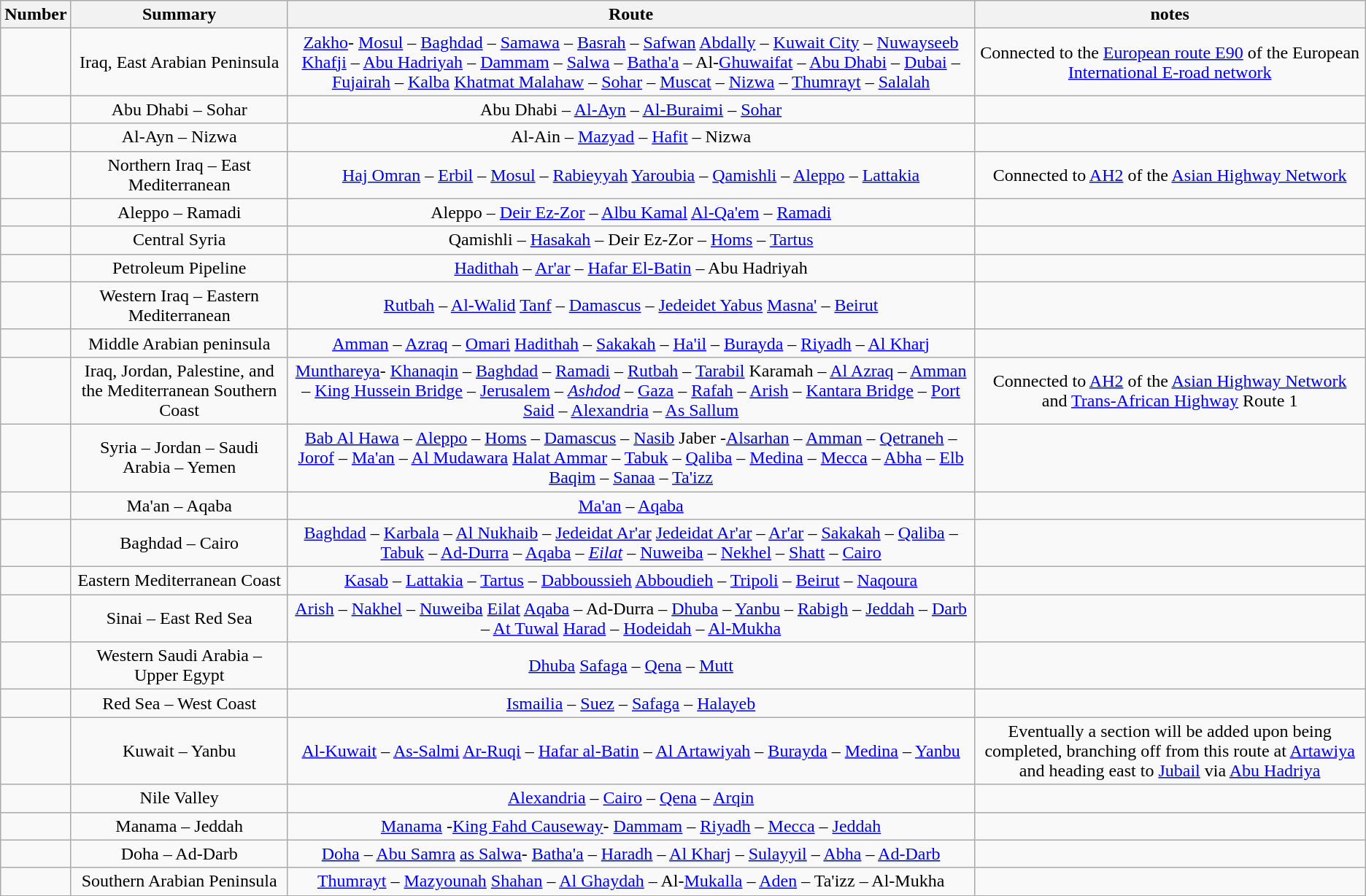<table class="wikitable" style="text-align:center">
<tr>
<th>Number</th>
<th>Summary</th>
<th>Route</th>
<th>notes</th>
</tr>
<tr>
<td> </td>
<td>Iraq, East Arabian Peninsula</td>
<td><a href='#'>Zakho</a>- <a href='#'>Mosul</a> – <a href='#'>Baghdad</a> – <a href='#'>Samawa</a> – <a href='#'>Basrah</a> – <a href='#'>Safwan</a> <a href='#'>Abdally</a> – <a href='#'>Kuwait City</a> – <a href='#'>Nuwayseeb</a> <a href='#'>Khafji</a> – <a href='#'>Abu Hadriyah</a> – <a href='#'>Dammam</a> – <a href='#'>Salwa</a> – <a href='#'>Batha'a</a> – Al-<a href='#'>Ghuwaifat</a> – <a href='#'>Abu Dhabi</a> – <a href='#'>Dubai</a> – <a href='#'>Fujairah</a> – <a href='#'>Kalba</a> <a href='#'>Khatmat Malahaw</a> – <a href='#'>Sohar</a> – <a href='#'>Muscat</a> – <a href='#'>Nizwa</a> – <a href='#'>Thumrayt</a> – <a href='#'>Salalah</a></td>
<td>Connected to the <a href='#'>European route E90</a> of the European <a href='#'>International E-road network</a></td>
</tr>
<tr>
<td> </td>
<td>Abu Dhabi – Sohar</td>
<td>Abu Dhabi – <a href='#'>Al-Ayn</a> – <a href='#'>Al-Buraimi</a> – <a href='#'>Sohar</a></td>
<td></td>
</tr>
<tr>
<td> </td>
<td>Al-Ayn – Nizwa</td>
<td>Al-Ain – <a href='#'>Mazyad</a> – <a href='#'>Hafit</a> – Nizwa</td>
<td></td>
</tr>
<tr>
<td> </td>
<td>Northern Iraq – East Mediterranean</td>
<td><a href='#'>Haj Omran</a> – <a href='#'>Erbil</a> – <a href='#'>Mosul</a> – <a href='#'>Rabieyyah</a> <a href='#'>Yaroubia</a> – <a href='#'>Qamishli</a> – <a href='#'>Aleppo</a> – <a href='#'>Lattakia</a></td>
<td>Connected to <a href='#'>AH2</a> of the <a href='#'>Asian Highway Network</a></td>
</tr>
<tr>
<td> </td>
<td>Aleppo – Ramadi</td>
<td>Aleppo – <a href='#'>Deir Ez-Zor</a> – <a href='#'>Albu Kamal</a> <a href='#'>Al-Qa'em</a> – <a href='#'>Ramadi</a></td>
<td></td>
</tr>
<tr>
<td> </td>
<td>Central Syria</td>
<td>Qamishli – <a href='#'>Hasakah</a> – Deir Ez-Zor – <a href='#'>Homs</a> – <a href='#'>Tartus</a></td>
<td></td>
</tr>
<tr>
<td> </td>
<td>Petroleum Pipeline</td>
<td><a href='#'>Hadithah</a> – <a href='#'>Ar'ar</a> – <a href='#'>Hafar El-Batin</a> – Abu Hadriyah</td>
<td></td>
</tr>
<tr>
<td> </td>
<td>Western Iraq – Eastern Mediterranean</td>
<td><a href='#'>Rutbah</a> – <a href='#'>Al-Walid</a> <a href='#'>Tanf</a> – <a href='#'>Damascus</a> – <a href='#'>Jedeidet Yabus</a> <a href='#'>Masna'</a> – <a href='#'>Beirut</a></td>
<td></td>
</tr>
<tr>
<td> </td>
<td>Middle Arabian peninsula</td>
<td><a href='#'>Amman</a> – <a href='#'>Azraq</a> – <a href='#'>Omari</a> <a href='#'>Hadithah</a> – <a href='#'>Sakakah</a> – <a href='#'>Ha'il</a> – <a href='#'>Burayda</a> – <a href='#'>Riyadh</a> – <a href='#'>Al Kharj</a></td>
<td></td>
</tr>
<tr>
<td> </td>
<td>Iraq, Jordan, Palestine, and the Mediterranean Southern Coast</td>
<td><a href='#'>Munthareya</a>- <a href='#'>Khanaqin</a> – <a href='#'>Baghdad</a> – <a href='#'>Ramadi</a> – <a href='#'>Rutbah</a> – <a href='#'>Tarabil</a> Karamah – <a href='#'>Al Azraq</a> – <a href='#'>Amman</a> – <a href='#'>King Hussein Bridge</a> – <a href='#'>Jerusalem</a> – <em><a href='#'>Ashdod</a></em> – <a href='#'>Gaza</a> – <a href='#'>Rafah</a> – <a href='#'>Arish</a> – <a href='#'>Kantara Bridge</a> – <a href='#'>Port Said</a> – <a href='#'>Alexandria</a> – <a href='#'>As Sallum</a></td>
<td>Connected to <a href='#'>AH2</a> of the <a href='#'>Asian Highway Network</a> and <a href='#'>Trans-African Highway</a> Route 1</td>
</tr>
<tr>
<td> </td>
<td>Syria – Jordan – Saudi Arabia – Yemen</td>
<td><a href='#'>Bab Al Hawa</a> – <a href='#'>Aleppo</a> – <a href='#'>Homs</a> – <a href='#'>Damascus</a> – <a href='#'>Nasib</a> Jaber -<a href='#'>Alsarhan</a> –  <a href='#'>Amman</a> – <a href='#'>Qetraneh</a> – <a href='#'>Jorof</a> – <a href='#'>Ma'an</a> – <a href='#'>Al Mudawara</a> <a href='#'>Halat Ammar</a> – <a href='#'>Tabuk</a> – <a href='#'>Qaliba</a> – <a href='#'>Medina</a> – <a href='#'>Mecca</a> – <a href='#'>Abha</a> – <a href='#'>Elb</a> <a href='#'>Baqim</a> – <a href='#'>Sanaa</a> – <a href='#'>Ta'izz</a></td>
<td></td>
</tr>
<tr>
<td> </td>
<td>Ma'an – Aqaba</td>
<td><a href='#'>Ma'an</a> – <a href='#'>Aqaba</a></td>
<td></td>
</tr>
<tr>
<td> </td>
<td>Baghdad – Cairo</td>
<td><a href='#'>Baghdad</a> – <a href='#'>Karbala</a> – <a href='#'>Al Nukhaib</a> – <a href='#'>Jedeidat Ar'ar</a> <a href='#'>Jedeidat Ar'ar</a> – <a href='#'>Ar'ar</a> – <a href='#'>Sakakah</a> – <a href='#'>Qaliba</a> – <a href='#'>Tabuk</a> – <a href='#'>Ad-Durra</a> – <a href='#'>Aqaba</a> <em>– <a href='#'>Eilat</a> –</em> <a href='#'>Nuweiba</a> – <a href='#'>Nekhel</a> – <a href='#'>Shatt</a> – <a href='#'>Cairo</a></td>
<td></td>
</tr>
<tr>
<td> </td>
<td>Eastern Mediterranean Coast</td>
<td><a href='#'>Kasab</a> – <a href='#'>Lattakia</a> – <a href='#'>Tartus</a> – <a href='#'>Dabboussieh</a> <a href='#'>Abboudieh</a> – <a href='#'>Tripoli</a> – <a href='#'>Beirut</a> – <a href='#'>Naqoura</a></td>
<td></td>
</tr>
<tr>
<td> </td>
<td>Sinai – East Red Sea</td>
<td><a href='#'>Arish</a> – <a href='#'>Nakhel</a> – <a href='#'>Nuweiba</a> <a href='#'>Eilat</a> <a href='#'>Aqaba</a> – Ad-Durra – <a href='#'>Dhuba</a> – <a href='#'>Yanbu</a> – <a href='#'>Rabigh</a> – <a href='#'>Jeddah</a> – <a href='#'>Darb</a> – <a href='#'>At Tuwal</a> <a href='#'>Harad</a> – <a href='#'>Hodeidah</a> – <a href='#'>Al-Mukha</a></td>
<td></td>
</tr>
<tr>
<td> </td>
<td>Western Saudi Arabia – Upper Egypt</td>
<td><a href='#'>Dhuba</a>   <a href='#'>Safaga</a> – <a href='#'>Qena</a> – <a href='#'>Mutt</a></td>
<td></td>
</tr>
<tr>
<td> </td>
<td>Red Sea – West Coast</td>
<td><a href='#'>Ismailia</a> – <a href='#'>Suez</a> – <a href='#'>Safaga</a> – <a href='#'>Halayeb</a></td>
<td></td>
</tr>
<tr>
<td> </td>
<td>Kuwait – Yanbu</td>
<td><a href='#'>Al-Kuwait</a> – <a href='#'>As-Salmi</a> <a href='#'>Ar-Ruqi</a> – <a href='#'>Hafar al-Batin</a> – <a href='#'>Al Artawiyah</a> – <a href='#'>Burayda</a> – <a href='#'>Medina</a> – <a href='#'>Yanbu</a></td>
<td>Eventually a section will be added upon being completed, branching off from this route at <a href='#'>Artawiya</a> and heading east to <a href='#'>Jubail</a> via <a href='#'>Abu Hadriya</a></td>
</tr>
<tr>
<td> </td>
<td>Nile Valley</td>
<td><a href='#'>Alexandria</a> – <a href='#'>Cairo</a> – <a href='#'>Qena</a> – <a href='#'>Arqin</a></td>
<td></td>
</tr>
<tr>
<td> </td>
<td>Manama – Jeddah</td>
<td><a href='#'>Manama</a> -<a href='#'>King Fahd Causeway</a>- <a href='#'>Dammam</a> – <a href='#'>Riyadh</a> – <a href='#'>Mecca</a> – <a href='#'>Jeddah</a></td>
<td></td>
</tr>
<tr>
<td> </td>
<td>Doha – Ad-Darb</td>
<td><a href='#'>Doha</a> – <a href='#'>Abu Samra</a> <a href='#'>as Salwa</a>- <a href='#'>Batha'a</a> – <a href='#'>Haradh</a> – <a href='#'>Al Kharj</a> – <a href='#'>Sulayyil</a> – <a href='#'>Abha</a> – <a href='#'>Ad-Darb</a></td>
<td></td>
</tr>
<tr>
<td> </td>
<td>Southern Arabian Peninsula</td>
<td><a href='#'>Thumrayt</a> – <a href='#'>Mazyounah</a> <a href='#'>Shahan</a> – <a href='#'>Al Ghaydah</a> – Al-<a href='#'>Mukalla</a> – <a href='#'>Aden</a> – Ta'izz – Al-Mukha</td>
<td></td>
</tr>
<tr>
</tr>
</table>
